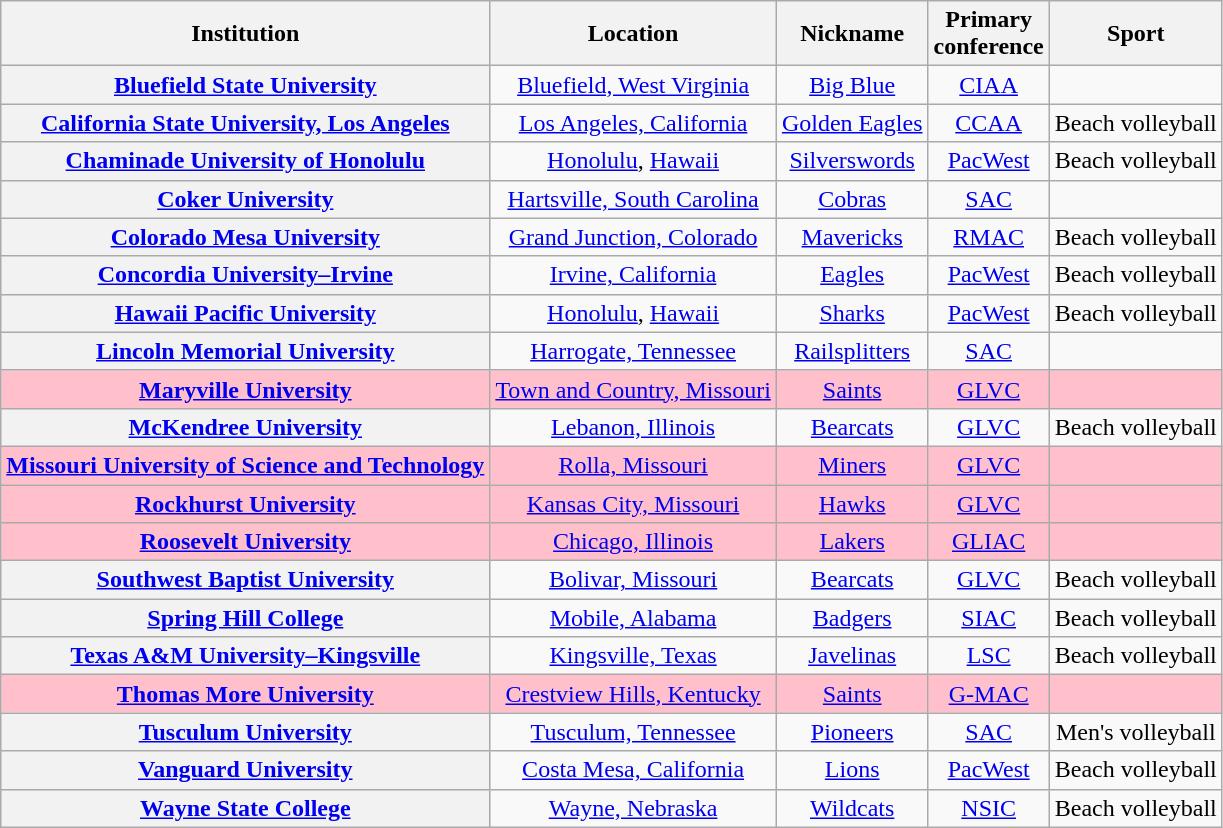<table class="sortable wikitable" style="text-align:center">
<tr>
<th>Institution</th>
<th>Location</th>
<th>Nickname</th>
<th>Primary<br>conference</th>
<th>Sport</th>
</tr>
<tr>
<th><a href='#'>Bluefield State University</a></th>
<td><a href='#'>Bluefield, West Virginia</a></td>
<td><a href='#'>Big Blue</a></td>
<td><a href='#'>CIAA</a></td>
<td></td>
</tr>
<tr>
<th><a href='#'>California State University, Los Angeles</a></th>
<td><a href='#'>Los Angeles, California</a></td>
<td><a href='#'>Golden Eagles</a></td>
<td><a href='#'>CCAA</a></td>
<td>Beach volleyball</td>
</tr>
<tr>
<th><a href='#'>Chaminade University of Honolulu</a></th>
<td><a href='#'>Honolulu</a>, <a href='#'>Hawaii</a></td>
<td><a href='#'>Silverswords</a></td>
<td><a href='#'>PacWest</a></td>
<td>Beach volleyball</td>
</tr>
<tr>
<th><a href='#'>Coker University</a></th>
<td><a href='#'>Hartsville, South Carolina</a></td>
<td><a href='#'>Cobras</a></td>
<td><a href='#'>SAC</a></td>
<td></td>
</tr>
<tr>
<th><a href='#'>Colorado Mesa University</a></th>
<td><a href='#'>Grand Junction, Colorado</a></td>
<td><a href='#'>Mavericks</a></td>
<td><a href='#'>RMAC</a></td>
<td>Beach volleyball</td>
</tr>
<tr>
<th><a href='#'>Concordia University–Irvine</a></th>
<td><a href='#'>Irvine, California</a></td>
<td><a href='#'>Eagles</a></td>
<td><a href='#'>PacWest</a></td>
<td>Beach volleyball</td>
</tr>
<tr>
<th><a href='#'>Hawaii Pacific University</a></th>
<td><a href='#'>Honolulu</a>, <a href='#'>Hawaii</a></td>
<td><a href='#'>Sharks</a></td>
<td><a href='#'>PacWest</a></td>
<td>Beach volleyball</td>
</tr>
<tr>
<th><a href='#'>Lincoln Memorial University</a></th>
<td><a href='#'>Harrogate, Tennessee</a></td>
<td><a href='#'>Railsplitters</a></td>
<td><a href='#'>SAC</a></td>
<td></td>
</tr>
<tr bgcolor=pink>
<td><strong><a href='#'>Maryville University</a></strong></td>
<td><a href='#'>Town and Country, Missouri</a></td>
<td><a href='#'>Saints</a></td>
<td><a href='#'>GLVC</a></td>
<td></td>
</tr>
<tr>
<th><a href='#'>McKendree University</a></th>
<td><a href='#'>Lebanon, Illinois</a></td>
<td><a href='#'>Bearcats</a></td>
<td><a href='#'>GLVC</a></td>
<td>Beach volleyball</td>
</tr>
<tr bgcolor=pink>
<td><strong><a href='#'>Missouri University of Science and Technology</a></strong></td>
<td><a href='#'>Rolla, Missouri</a></td>
<td><a href='#'>Miners</a></td>
<td><a href='#'>GLVC</a></td>
<td></td>
</tr>
<tr bgcolor=pink>
<td><strong><a href='#'>Rockhurst University</a></strong></td>
<td><a href='#'>Kansas City, Missouri</a></td>
<td><a href='#'>Hawks</a></td>
<td><a href='#'>GLVC</a></td>
<td></td>
</tr>
<tr bgcolor=pink>
<td><strong><a href='#'>Roosevelt University</a></strong></td>
<td><a href='#'>Chicago, Illinois</a></td>
<td><a href='#'>Lakers</a></td>
<td><a href='#'>GLIAC</a></td>
<td></td>
</tr>
<tr>
<th><a href='#'>Southwest Baptist University</a></th>
<td><a href='#'>Bolivar, Missouri</a></td>
<td><a href='#'>Bearcats</a></td>
<td><a href='#'>GLVC</a></td>
<td>Beach volleyball</td>
</tr>
<tr>
<th><a href='#'>Spring Hill College</a></th>
<td><a href='#'>Mobile, Alabama</a></td>
<td><a href='#'>Badgers</a></td>
<td><a href='#'>SIAC</a></td>
<td>Beach volleyball</td>
</tr>
<tr>
<th><a href='#'>Texas A&M University–Kingsville</a></th>
<td><a href='#'>Kingsville, Texas</a></td>
<td><a href='#'>Javelinas</a></td>
<td><a href='#'>LSC</a></td>
<td>Beach volleyball</td>
</tr>
<tr bgcolor=pink>
<td><strong><a href='#'>Thomas More University</a></strong></td>
<td><a href='#'>Crestview Hills, Kentucky</a></td>
<td><a href='#'>Saints</a></td>
<td><a href='#'>G-MAC</a></td>
<td></td>
</tr>
<tr>
<th><a href='#'>Tusculum University</a></th>
<td><a href='#'>Tusculum, Tennessee</a></td>
<td><a href='#'>Pioneers</a></td>
<td><a href='#'>SAC</a></td>
<td>Men's volleyball</td>
</tr>
<tr>
<th><a href='#'>Vanguard University</a></th>
<td><a href='#'>Costa Mesa, California</a></td>
<td><a href='#'>Lions</a></td>
<td><a href='#'>PacWest</a></td>
<td>Beach volleyball</td>
</tr>
<tr>
<th><a href='#'>Wayne State College</a></th>
<td><a href='#'>Wayne, Nebraska</a></td>
<td><a href='#'>Wildcats</a></td>
<td><a href='#'>NSIC</a></td>
<td>Beach volleyball</td>
</tr>
</table>
